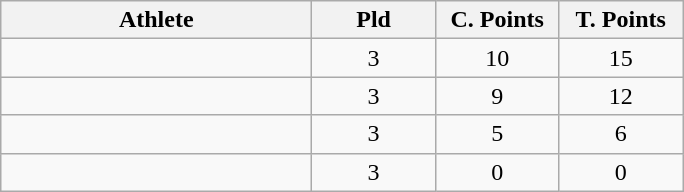<table class="wikitable" style="text-align:center">
<tr>
<th width=200>Athlete</th>
<th width=75>Pld</th>
<th width=75>C. Points</th>
<th width=75>T. Points</th>
</tr>
<tr>
<td style="text-align:left"></td>
<td>3</td>
<td>10</td>
<td>15</td>
</tr>
<tr>
<td style="text-align:left"></td>
<td>3</td>
<td>9</td>
<td>12</td>
</tr>
<tr>
<td style="text-align:left"></td>
<td>3</td>
<td>5</td>
<td>6</td>
</tr>
<tr>
<td style="text-align:left"></td>
<td>3</td>
<td>0</td>
<td>0</td>
</tr>
</table>
